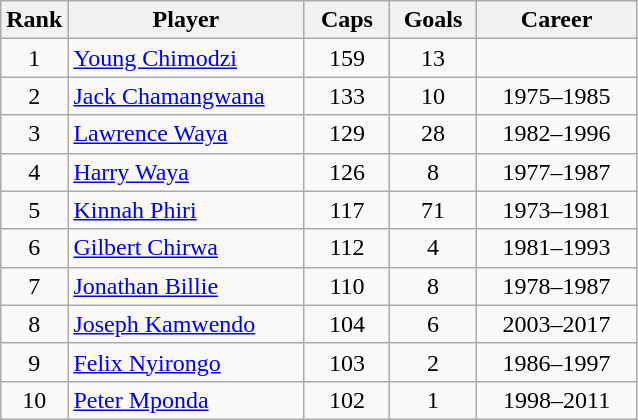<table class="wikitable sortable" style="text-align:center;">
<tr>
<th width=30px>Rank</th>
<th style="width:150px;">Player</th>
<th width=50px>Caps</th>
<th width=50px>Goals</th>
<th style="width:100px;">Career</th>
</tr>
<tr>
<td>1</td>
<td align=left><a href='#'>Young Chimodzi</a></td>
<td>159</td>
<td>13</td>
<td></td>
</tr>
<tr>
<td>2</td>
<td align=left><a href='#'>Jack Chamangwana</a></td>
<td>133</td>
<td>10</td>
<td>1975–1985</td>
</tr>
<tr>
<td>3</td>
<td align=left><a href='#'>Lawrence Waya</a></td>
<td>129</td>
<td>28</td>
<td>1982–1996</td>
</tr>
<tr>
<td>4</td>
<td align=left><a href='#'>Harry Waya</a></td>
<td>126</td>
<td>8</td>
<td>1977–1987</td>
</tr>
<tr>
<td>5</td>
<td align=left><a href='#'>Kinnah Phiri</a></td>
<td>117</td>
<td>71</td>
<td>1973–1981</td>
</tr>
<tr>
<td>6</td>
<td align=left><a href='#'>Gilbert Chirwa</a></td>
<td>112</td>
<td>4</td>
<td>1981–1993</td>
</tr>
<tr>
<td>7</td>
<td align=left><a href='#'>Jonathan Billie</a></td>
<td>110</td>
<td>8</td>
<td>1978–1987</td>
</tr>
<tr>
<td>8</td>
<td align=left><a href='#'>Joseph Kamwendo</a></td>
<td>104</td>
<td>6</td>
<td>2003–2017</td>
</tr>
<tr>
<td>9</td>
<td align=left><a href='#'>Felix Nyirongo</a></td>
<td>103</td>
<td>2</td>
<td>1986–1997</td>
</tr>
<tr>
<td>10</td>
<td align=left><a href='#'>Peter Mponda</a></td>
<td>102</td>
<td>1</td>
<td>1998–2011</td>
</tr>
</table>
